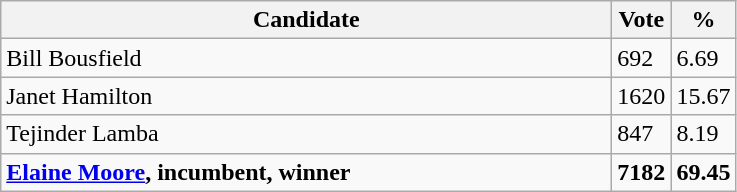<table class="wikitable">
<tr>
<th bgcolor="#DDDDFF" width="400px">Candidate</th>
<th bgcolor="#DDDDFF">Vote</th>
<th bgcolor="#DDDDFF">%</th>
</tr>
<tr>
<td>Bill Bousfield</td>
<td>692</td>
<td>6.69</td>
</tr>
<tr>
<td>Janet Hamilton</td>
<td>1620</td>
<td>15.67</td>
</tr>
<tr>
<td>Tejinder Lamba</td>
<td>847</td>
<td>8.19</td>
</tr>
<tr>
<td><strong><a href='#'>Elaine Moore</a>, incumbent, winner</strong> <small></small></td>
<td><strong>7182</strong></td>
<td><strong>69.45</strong></td>
</tr>
</table>
